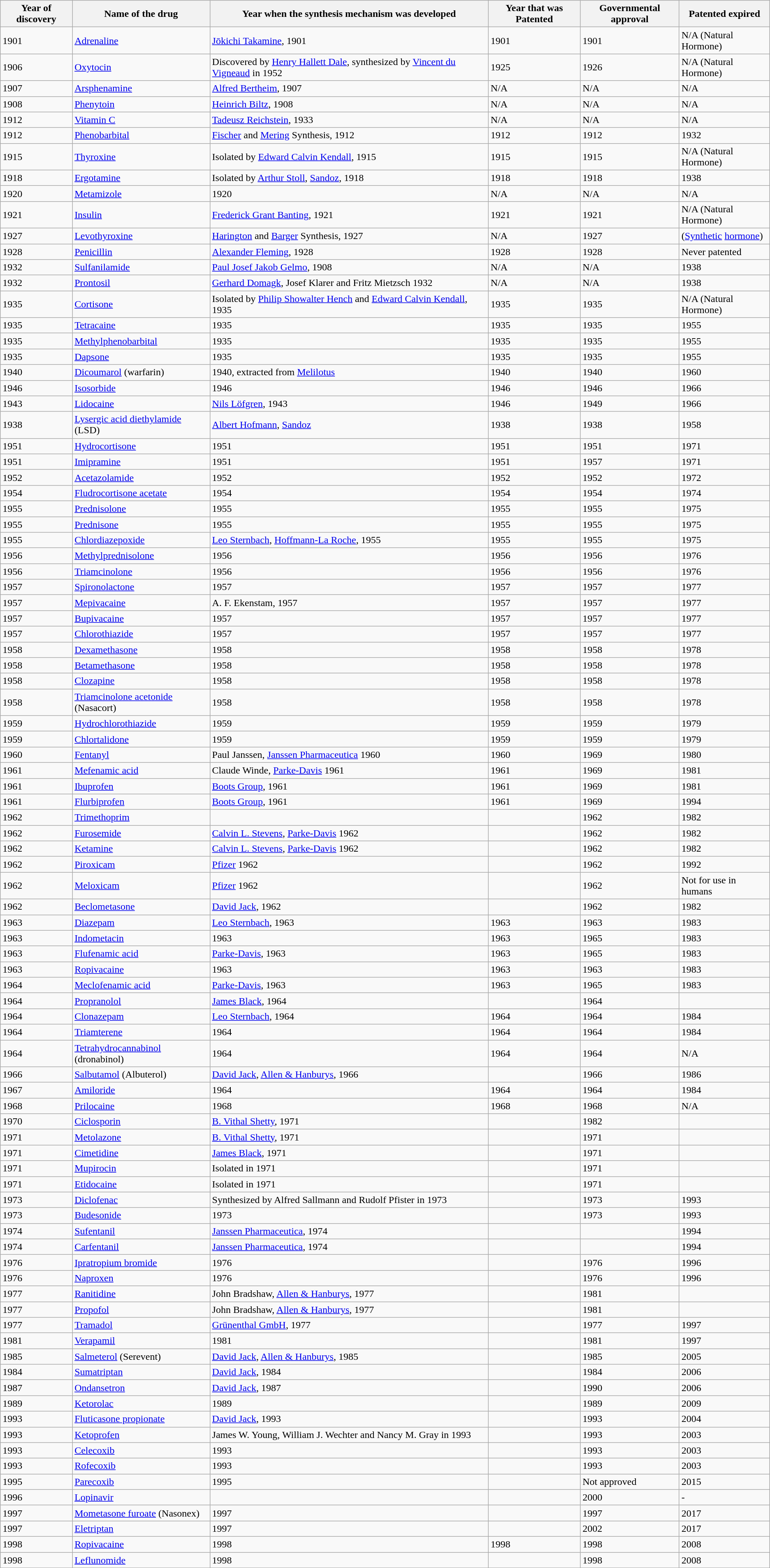<table class="wikitable">
<tr>
<th>Year of discovery</th>
<th>Name of the drug</th>
<th>Year when the synthesis mechanism was developed</th>
<th>Year that was Patented</th>
<th>Governmental approval</th>
<th>Patented expired</th>
</tr>
<tr>
<td>1901</td>
<td><a href='#'>Adrenaline</a></td>
<td><a href='#'>Jōkichi Takamine</a>, 1901</td>
<td>1901</td>
<td>1901</td>
<td>N/A (Natural Hormone)</td>
</tr>
<tr>
<td>1906</td>
<td><a href='#'>Oxytocin</a></td>
<td>Discovered by <a href='#'>Henry Hallett Dale</a>, synthesized by <a href='#'>Vincent du Vigneaud</a> in 1952</td>
<td>1925</td>
<td>1926</td>
<td>N/A (Natural Hormone)</td>
</tr>
<tr>
<td>1907</td>
<td><a href='#'>Arsphenamine</a></td>
<td><a href='#'>Alfred Bertheim</a>, 1907</td>
<td>N/A</td>
<td>N/A</td>
<td>N/A</td>
</tr>
<tr>
<td>1908</td>
<td><a href='#'>Phenytoin</a></td>
<td><a href='#'>Heinrich Biltz</a>, 1908</td>
<td>N/A</td>
<td>N/A</td>
<td>N/A</td>
</tr>
<tr>
<td>1912</td>
<td><a href='#'>Vitamin C</a></td>
<td><a href='#'>Tadeusz Reichstein</a>, 1933</td>
<td>N/A</td>
<td>N/A</td>
<td>N/A</td>
</tr>
<tr>
<td>1912</td>
<td><a href='#'>Phenobarbital</a></td>
<td><a href='#'>Fischer</a> and <a href='#'>Mering</a> Synthesis, 1912</td>
<td>1912</td>
<td>1912</td>
<td>1932</td>
</tr>
<tr>
<td>1915</td>
<td><a href='#'>Thyroxine</a></td>
<td>Isolated by <a href='#'>Edward Calvin Kendall</a>, 1915</td>
<td>1915</td>
<td>1915</td>
<td>N/A (Natural Hormone)</td>
</tr>
<tr>
<td>1918</td>
<td><a href='#'>Ergotamine</a></td>
<td>Isolated by <a href='#'>Arthur Stoll</a>, <a href='#'>Sandoz</a>, 1918</td>
<td>1918</td>
<td>1918</td>
<td>1938</td>
</tr>
<tr>
<td>1920</td>
<td><a href='#'>Metamizole</a></td>
<td>1920</td>
<td>N/A</td>
<td>N/A</td>
<td>N/A</td>
</tr>
<tr>
<td>1921</td>
<td><a href='#'>Insulin</a></td>
<td><a href='#'>Frederick Grant Banting</a>, 1921</td>
<td>1921</td>
<td>1921</td>
<td>N/A (Natural Hormone)</td>
</tr>
<tr>
<td>1927</td>
<td><a href='#'>Levothyroxine</a></td>
<td><a href='#'>Harington</a> and <a href='#'>Barger</a> Synthesis, 1927</td>
<td>N/A</td>
<td>1927</td>
<td>(<a href='#'>Synthetic</a> <a href='#'>hormone</a>)</td>
</tr>
<tr>
<td>1928</td>
<td><a href='#'>Penicillin</a></td>
<td><a href='#'>Alexander Fleming</a>, 1928</td>
<td>1928</td>
<td>1928</td>
<td>Never patented</td>
</tr>
<tr>
<td>1932</td>
<td><a href='#'>Sulfanilamide</a></td>
<td><a href='#'>Paul Josef Jakob Gelmo</a>, 1908</td>
<td>N/A</td>
<td>N/A</td>
<td>1938</td>
</tr>
<tr>
<td>1932</td>
<td><a href='#'>Prontosil</a></td>
<td><a href='#'>Gerhard Domagk</a>, Josef Klarer and Fritz Mietzsch 1932</td>
<td>N/A</td>
<td>N/A</td>
<td>1938</td>
</tr>
<tr>
<td>1935</td>
<td><a href='#'>Cortisone</a></td>
<td>Isolated by <a href='#'>Philip Showalter Hench</a> and <a href='#'>Edward Calvin Kendall</a>, 1935</td>
<td>1935</td>
<td>1935</td>
<td>N/A (Natural Hormone)</td>
</tr>
<tr>
<td>1935</td>
<td><a href='#'>Tetracaine</a></td>
<td>1935</td>
<td>1935</td>
<td>1935</td>
<td>1955</td>
</tr>
<tr>
<td>1935</td>
<td><a href='#'>Methylphenobarbital</a></td>
<td>1935</td>
<td>1935</td>
<td>1935</td>
<td>1955</td>
</tr>
<tr>
<td>1935</td>
<td><a href='#'>Dapsone</a></td>
<td>1935</td>
<td>1935</td>
<td>1935</td>
<td>1955</td>
</tr>
<tr>
<td>1940</td>
<td><a href='#'>Dicoumarol</a> (warfarin)</td>
<td>1940, extracted from <a href='#'>Melilotus</a></td>
<td>1940</td>
<td>1940</td>
<td>1960</td>
</tr>
<tr>
<td>1946</td>
<td><a href='#'>Isosorbide</a></td>
<td>1946</td>
<td>1946</td>
<td>1946</td>
<td>1966</td>
</tr>
<tr>
<td>1943</td>
<td><a href='#'>Lidocaine</a></td>
<td><a href='#'>Nils Löfgren</a>, 1943</td>
<td>1946</td>
<td>1949</td>
<td>1966</td>
</tr>
<tr>
<td>1938</td>
<td><a href='#'>Lysergic acid diethylamide</a> (LSD)</td>
<td><a href='#'>Albert Hofmann</a>, <a href='#'>Sandoz</a></td>
<td>1938</td>
<td>1938</td>
<td>1958</td>
</tr>
<tr>
<td>1951</td>
<td><a href='#'>Hydrocortisone</a></td>
<td>1951</td>
<td>1951</td>
<td>1951</td>
<td>1971</td>
</tr>
<tr>
<td>1951</td>
<td><a href='#'>Imipramine</a></td>
<td>1951</td>
<td>1951</td>
<td>1957</td>
<td>1971</td>
</tr>
<tr>
<td>1952</td>
<td><a href='#'>Acetazolamide</a></td>
<td>1952</td>
<td>1952</td>
<td>1952</td>
<td>1972</td>
</tr>
<tr>
<td>1954</td>
<td><a href='#'>Fludrocortisone acetate</a></td>
<td>1954</td>
<td>1954</td>
<td>1954</td>
<td>1974</td>
</tr>
<tr>
<td>1955</td>
<td><a href='#'>Prednisolone</a></td>
<td>1955</td>
<td>1955</td>
<td>1955</td>
<td>1975</td>
</tr>
<tr>
<td>1955</td>
<td><a href='#'>Prednisone</a></td>
<td>1955</td>
<td>1955</td>
<td>1955</td>
<td>1975</td>
</tr>
<tr>
<td>1955</td>
<td><a href='#'>Chlordiazepoxide</a></td>
<td><a href='#'>Leo Sternbach</a>, <a href='#'>Hoffmann-La Roche</a>, 1955</td>
<td>1955</td>
<td>1955</td>
<td>1975</td>
</tr>
<tr>
<td>1956</td>
<td><a href='#'>Methylprednisolone</a></td>
<td>1956</td>
<td>1956</td>
<td>1956</td>
<td>1976</td>
</tr>
<tr>
<td>1956</td>
<td><a href='#'>Triamcinolone</a></td>
<td>1956</td>
<td>1956</td>
<td>1956</td>
<td>1976</td>
</tr>
<tr>
<td>1957</td>
<td><a href='#'>Spironolactone</a></td>
<td>1957</td>
<td>1957</td>
<td>1957</td>
<td>1977</td>
</tr>
<tr>
<td>1957</td>
<td><a href='#'>Mepivacaine</a></td>
<td>A. F. Ekenstam, 1957</td>
<td>1957</td>
<td>1957</td>
<td>1977</td>
</tr>
<tr>
<td>1957</td>
<td><a href='#'>Bupivacaine</a></td>
<td>1957</td>
<td>1957</td>
<td>1957</td>
<td>1977</td>
</tr>
<tr>
<td>1957</td>
<td><a href='#'>Chlorothiazide</a></td>
<td>1957</td>
<td>1957</td>
<td>1957</td>
<td>1977</td>
</tr>
<tr>
<td>1958</td>
<td><a href='#'>Dexamethasone</a></td>
<td>1958</td>
<td>1958</td>
<td>1958</td>
<td>1978</td>
</tr>
<tr>
<td>1958</td>
<td><a href='#'>Betamethasone</a></td>
<td>1958</td>
<td>1958</td>
<td>1958</td>
<td>1978</td>
</tr>
<tr>
<td>1958</td>
<td><a href='#'>Clozapine</a></td>
<td>1958</td>
<td>1958</td>
<td>1958</td>
<td>1978</td>
</tr>
<tr>
<td>1958</td>
<td><a href='#'>Triamcinolone acetonide</a> (Nasacort)</td>
<td>1958</td>
<td>1958</td>
<td>1958</td>
<td>1978</td>
</tr>
<tr>
<td>1959</td>
<td><a href='#'>Hydrochlorothiazide</a></td>
<td>1959</td>
<td>1959</td>
<td>1959</td>
<td>1979</td>
</tr>
<tr>
<td>1959</td>
<td><a href='#'>Chlortalidone</a></td>
<td>1959</td>
<td>1959</td>
<td>1959</td>
<td>1979</td>
</tr>
<tr>
<td>1960</td>
<td><a href='#'>Fentanyl</a></td>
<td>Paul Janssen, <a href='#'>Janssen Pharmaceutica</a> 1960</td>
<td>1960</td>
<td>1969</td>
<td>1980</td>
</tr>
<tr>
<td>1961</td>
<td><a href='#'>Mefenamic acid</a></td>
<td>Claude Winde, <a href='#'>Parke-Davis</a> 1961</td>
<td>1961</td>
<td>1969</td>
<td>1981</td>
</tr>
<tr>
<td>1961</td>
<td><a href='#'>Ibuprofen</a></td>
<td><a href='#'>Boots Group</a>, 1961</td>
<td>1961</td>
<td>1969</td>
<td>1981</td>
</tr>
<tr>
<td>1961</td>
<td><a href='#'>Flurbiprofen</a></td>
<td><a href='#'>Boots Group</a>, 1961</td>
<td>1961</td>
<td>1969</td>
<td>1994</td>
</tr>
<tr>
<td>1962</td>
<td><a href='#'>Trimethoprim</a></td>
<td></td>
<td></td>
<td>1962</td>
<td>1982</td>
</tr>
<tr>
<td>1962</td>
<td><a href='#'>Furosemide</a></td>
<td><a href='#'>Calvin L. Stevens</a>, <a href='#'>Parke-Davis</a> 1962</td>
<td></td>
<td>1962</td>
<td>1982</td>
</tr>
<tr>
<td>1962</td>
<td><a href='#'>Ketamine</a></td>
<td><a href='#'>Calvin L. Stevens</a>, <a href='#'>Parke-Davis</a> 1962</td>
<td></td>
<td>1962</td>
<td>1982</td>
</tr>
<tr>
<td>1962</td>
<td><a href='#'>Piroxicam</a></td>
<td><a href='#'>Pfizer</a> 1962</td>
<td></td>
<td>1962</td>
<td>1992</td>
</tr>
<tr>
<td>1962</td>
<td><a href='#'>Meloxicam</a></td>
<td><a href='#'>Pfizer</a> 1962</td>
<td></td>
<td>1962</td>
<td>Not for use in humans</td>
</tr>
<tr>
<td>1962</td>
<td><a href='#'>Beclometasone</a></td>
<td><a href='#'>David Jack</a>, 1962</td>
<td></td>
<td>1962</td>
<td>1982</td>
</tr>
<tr>
<td>1963</td>
<td><a href='#'>Diazepam</a></td>
<td><a href='#'>Leo Sternbach</a>, 1963</td>
<td>1963</td>
<td>1963</td>
<td>1983</td>
</tr>
<tr>
<td>1963</td>
<td><a href='#'>Indometacin</a></td>
<td>1963</td>
<td>1963</td>
<td>1965</td>
<td>1983</td>
</tr>
<tr>
<td>1963</td>
<td><a href='#'>Flufenamic acid</a></td>
<td><a href='#'>Parke-Davis</a>, 1963</td>
<td>1963</td>
<td>1965</td>
<td>1983</td>
</tr>
<tr>
<td>1963</td>
<td><a href='#'>Ropivacaine</a></td>
<td>1963</td>
<td>1963</td>
<td>1963</td>
<td>1983</td>
</tr>
<tr>
<td>1964</td>
<td><a href='#'>Meclofenamic acid</a></td>
<td><a href='#'>Parke-Davis</a>, 1963</td>
<td>1963</td>
<td>1965</td>
<td>1983</td>
</tr>
<tr>
<td>1964</td>
<td><a href='#'>Propranolol</a></td>
<td><a href='#'>James Black</a>, 1964</td>
<td></td>
<td>1964</td>
<td></td>
</tr>
<tr>
<td>1964</td>
<td><a href='#'>Clonazepam</a></td>
<td><a href='#'>Leo Sternbach</a>, 1964</td>
<td>1964</td>
<td>1964</td>
<td>1984</td>
</tr>
<tr>
<td>1964</td>
<td><a href='#'>Triamterene</a></td>
<td>1964</td>
<td>1964</td>
<td>1964</td>
<td>1984</td>
</tr>
<tr>
<td>1964</td>
<td><a href='#'>Tetrahydrocannabinol</a> (dronabinol)</td>
<td>1964</td>
<td>1964</td>
<td>1964</td>
<td>N/A</td>
</tr>
<tr>
<td>1966</td>
<td><a href='#'>Salbutamol</a> (Albuterol)</td>
<td><a href='#'>David Jack</a>, <a href='#'>Allen & Hanburys</a>, 1966</td>
<td></td>
<td>1966</td>
<td>1986</td>
</tr>
<tr>
<td>1967</td>
<td><a href='#'>Amiloride</a></td>
<td>1964</td>
<td>1964</td>
<td>1964</td>
<td>1984</td>
</tr>
<tr>
<td>1968</td>
<td><a href='#'>Prilocaine</a></td>
<td>1968</td>
<td>1968</td>
<td>1968</td>
<td>N/A</td>
</tr>
<tr>
<td>1970</td>
<td><a href='#'>Ciclosporin</a></td>
<td><a href='#'>B. Vithal Shetty</a>, 1971</td>
<td></td>
<td>1982</td>
<td></td>
</tr>
<tr>
<td>1971</td>
<td><a href='#'>Metolazone</a></td>
<td><a href='#'>B. Vithal Shetty</a>, 1971</td>
<td></td>
<td>1971</td>
<td></td>
</tr>
<tr>
<td>1971</td>
<td><a href='#'>Cimetidine</a></td>
<td><a href='#'>James Black</a>, 1971</td>
<td></td>
<td>1971</td>
<td></td>
</tr>
<tr>
<td>1971</td>
<td><a href='#'>Mupirocin</a></td>
<td>Isolated in 1971</td>
<td></td>
<td>1971</td>
<td></td>
</tr>
<tr>
<td>1971</td>
<td><a href='#'>Etidocaine</a></td>
<td>Isolated in 1971</td>
<td></td>
<td>1971</td>
<td></td>
</tr>
<tr>
<td>1973</td>
<td><a href='#'>Diclofenac</a></td>
<td>Synthesized by Alfred Sallmann and Rudolf Pfister in 1973</td>
<td></td>
<td>1973</td>
<td>1993</td>
</tr>
<tr>
<td>1973</td>
<td><a href='#'>Budesonide</a></td>
<td>1973</td>
<td></td>
<td>1973</td>
<td>1993</td>
</tr>
<tr>
<td>1974</td>
<td><a href='#'>Sufentanil</a></td>
<td><a href='#'>Janssen Pharmaceutica</a>, 1974</td>
<td></td>
<td></td>
<td>1994</td>
</tr>
<tr>
<td>1974</td>
<td><a href='#'>Carfentanil</a></td>
<td><a href='#'>Janssen Pharmaceutica</a>, 1974</td>
<td></td>
<td></td>
<td>1994</td>
</tr>
<tr>
<td>1976</td>
<td><a href='#'>Ipratropium bromide</a></td>
<td>1976</td>
<td></td>
<td>1976</td>
<td>1996</td>
</tr>
<tr>
<td>1976</td>
<td><a href='#'>Naproxen</a></td>
<td>1976</td>
<td></td>
<td>1976</td>
<td>1996</td>
</tr>
<tr>
<td>1977</td>
<td><a href='#'>Ranitidine</a></td>
<td>John Bradshaw, <a href='#'>Allen & Hanburys</a>, 1977</td>
<td></td>
<td>1981</td>
<td></td>
</tr>
<tr>
<td>1977</td>
<td><a href='#'>Propofol</a></td>
<td>John Bradshaw, <a href='#'>Allen & Hanburys</a>, 1977</td>
<td></td>
<td>1981</td>
<td></td>
</tr>
<tr>
<td>1977</td>
<td><a href='#'>Tramadol</a></td>
<td><a href='#'>Grünenthal GmbH</a>, 1977</td>
<td></td>
<td>1977</td>
<td>1997</td>
</tr>
<tr>
<td>1981</td>
<td><a href='#'>Verapamil</a></td>
<td>1981</td>
<td></td>
<td>1981</td>
<td>1997</td>
</tr>
<tr>
<td>1985</td>
<td><a href='#'>Salmeterol</a> (Serevent)</td>
<td><a href='#'>David Jack</a>, <a href='#'>Allen & Hanburys</a>, 1985</td>
<td></td>
<td>1985</td>
<td>2005</td>
</tr>
<tr>
<td>1984</td>
<td><a href='#'>Sumatriptan</a></td>
<td><a href='#'>David Jack</a>, 1984</td>
<td></td>
<td>1984</td>
<td>2006</td>
</tr>
<tr>
<td>1987</td>
<td><a href='#'>Ondansetron</a></td>
<td><a href='#'>David Jack</a>, 1987</td>
<td></td>
<td>1990</td>
<td>2006</td>
</tr>
<tr>
<td>1989</td>
<td><a href='#'>Ketorolac</a></td>
<td>1989</td>
<td></td>
<td>1989</td>
<td>2009</td>
</tr>
<tr>
<td>1993</td>
<td><a href='#'>Fluticasone propionate</a></td>
<td><a href='#'>David Jack</a>, 1993</td>
<td></td>
<td>1993</td>
<td>2004</td>
</tr>
<tr>
<td>1993</td>
<td><a href='#'>Ketoprofen</a></td>
<td>James W. Young, William J. Wechter and Nancy M. Gray in 1993</td>
<td></td>
<td>1993</td>
<td>2003</td>
</tr>
<tr>
<td>1993</td>
<td><a href='#'>Celecoxib</a></td>
<td>1993</td>
<td></td>
<td>1993</td>
<td>2003</td>
</tr>
<tr>
<td>1993</td>
<td><a href='#'>Rofecoxib</a></td>
<td>1993</td>
<td></td>
<td>1993</td>
<td>2003</td>
</tr>
<tr>
<td>1995</td>
<td><a href='#'>Parecoxib</a></td>
<td>1995</td>
<td></td>
<td>Not approved</td>
<td>2015</td>
</tr>
<tr>
<td>1996</td>
<td><a href='#'>Lopinavir</a></td>
<td></td>
<td></td>
<td>2000</td>
<td 2020>-</td>
</tr>
<tr>
<td>1997</td>
<td><a href='#'>Mometasone furoate</a> (Nasonex)</td>
<td>1997</td>
<td></td>
<td>1997</td>
<td>2017</td>
</tr>
<tr>
<td>1997</td>
<td><a href='#'>Eletriptan</a></td>
<td>1997</td>
<td></td>
<td>2002</td>
<td>2017</td>
</tr>
<tr>
<td>1998</td>
<td><a href='#'>Ropivacaine</a></td>
<td>1998</td>
<td>1998</td>
<td>1998</td>
<td>2008</td>
</tr>
<tr>
<td>1998</td>
<td><a href='#'>Leflunomide</a></td>
<td>1998</td>
<td></td>
<td>1998</td>
<td>2008</td>
</tr>
<tr>
</tr>
</table>
